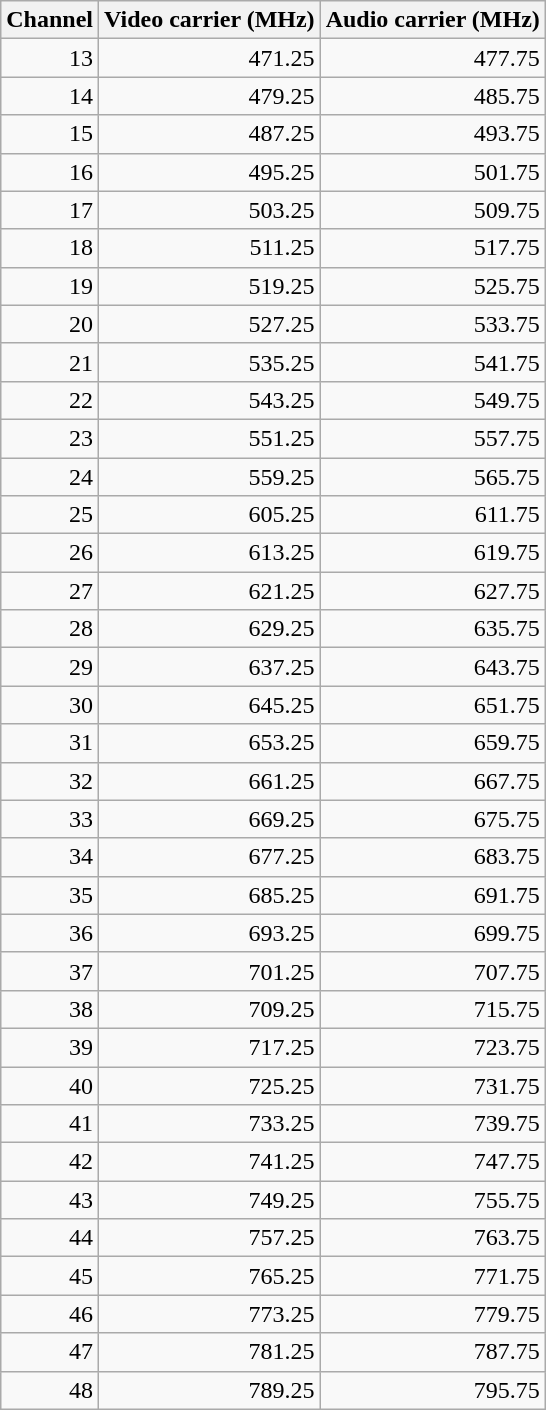<table class="wikitable mw-collapsible mw-collapsed" style="text-align:right">
<tr>
<th>Channel</th>
<th>Video carrier (MHz)</th>
<th>Audio carrier (MHz)</th>
</tr>
<tr>
<td>13</td>
<td>471.25</td>
<td>477.75</td>
</tr>
<tr>
<td>14</td>
<td>479.25</td>
<td>485.75</td>
</tr>
<tr>
<td>15</td>
<td>487.25</td>
<td>493.75</td>
</tr>
<tr>
<td>16</td>
<td>495.25</td>
<td>501.75</td>
</tr>
<tr>
<td>17</td>
<td>503.25</td>
<td>509.75</td>
</tr>
<tr>
<td>18</td>
<td>511.25</td>
<td>517.75</td>
</tr>
<tr>
<td>19</td>
<td>519.25</td>
<td>525.75</td>
</tr>
<tr>
<td>20</td>
<td>527.25</td>
<td>533.75</td>
</tr>
<tr>
<td>21</td>
<td>535.25</td>
<td>541.75</td>
</tr>
<tr>
<td>22</td>
<td>543.25</td>
<td>549.75</td>
</tr>
<tr>
<td>23</td>
<td>551.25</td>
<td>557.75</td>
</tr>
<tr>
<td>24</td>
<td>559.25</td>
<td>565.75</td>
</tr>
<tr>
<td>25</td>
<td>605.25</td>
<td>611.75</td>
</tr>
<tr>
<td>26</td>
<td>613.25</td>
<td>619.75</td>
</tr>
<tr>
<td>27</td>
<td>621.25</td>
<td>627.75</td>
</tr>
<tr>
<td>28</td>
<td>629.25</td>
<td>635.75</td>
</tr>
<tr>
<td>29</td>
<td>637.25</td>
<td>643.75</td>
</tr>
<tr>
<td>30</td>
<td>645.25</td>
<td>651.75</td>
</tr>
<tr>
<td>31</td>
<td>653.25</td>
<td>659.75</td>
</tr>
<tr>
<td>32</td>
<td>661.25</td>
<td>667.75</td>
</tr>
<tr>
<td>33</td>
<td>669.25</td>
<td>675.75</td>
</tr>
<tr>
<td>34</td>
<td>677.25</td>
<td>683.75</td>
</tr>
<tr>
<td>35</td>
<td>685.25</td>
<td>691.75</td>
</tr>
<tr>
<td>36</td>
<td>693.25</td>
<td>699.75</td>
</tr>
<tr>
<td>37</td>
<td>701.25</td>
<td>707.75</td>
</tr>
<tr>
<td>38</td>
<td>709.25</td>
<td>715.75</td>
</tr>
<tr>
<td>39</td>
<td>717.25</td>
<td>723.75</td>
</tr>
<tr>
<td>40</td>
<td>725.25</td>
<td>731.75</td>
</tr>
<tr>
<td>41</td>
<td>733.25</td>
<td>739.75</td>
</tr>
<tr>
<td>42</td>
<td>741.25</td>
<td>747.75</td>
</tr>
<tr>
<td>43</td>
<td>749.25</td>
<td>755.75</td>
</tr>
<tr>
<td>44</td>
<td>757.25</td>
<td>763.75</td>
</tr>
<tr>
<td>45</td>
<td>765.25</td>
<td>771.75</td>
</tr>
<tr>
<td>46</td>
<td>773.25</td>
<td>779.75</td>
</tr>
<tr>
<td>47</td>
<td>781.25</td>
<td>787.75</td>
</tr>
<tr>
<td>48</td>
<td>789.25</td>
<td>795.75</td>
</tr>
</table>
